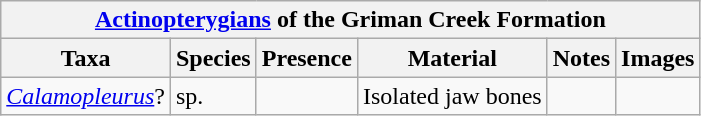<table class="wikitable" align="center">
<tr>
<th colspan="6" align="center"><strong><a href='#'>Actinopterygians</a></strong> of the Griman Creek Formation</th>
</tr>
<tr>
<th>Taxa</th>
<th>Species</th>
<th>Presence</th>
<th>Material</th>
<th>Notes</th>
<th>Images</th>
</tr>
<tr>
<td><em><a href='#'>Calamopleurus</a></em>?</td>
<td>sp.</td>
<td></td>
<td>Isolated jaw bones</td>
<td></td>
<td></td>
</tr>
</table>
